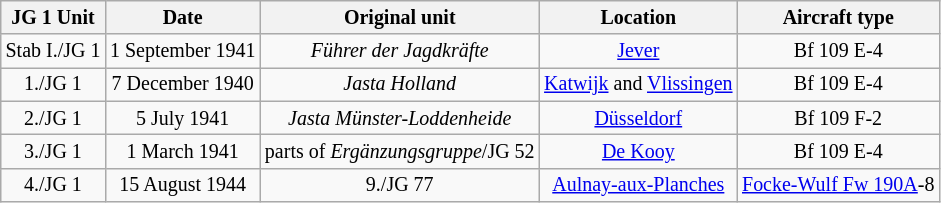<table class="wikitable" align="center" style="font-size: 10pt; text-align:center">
<tr>
<th>JG 1 Unit</th>
<th>Date</th>
<th>Original unit</th>
<th>Location</th>
<th>Aircraft type</th>
</tr>
<tr>
<td>Stab I./JG 1</td>
<td>1 September 1941</td>
<td><em>Führer der Jagdkräfte</em></td>
<td><a href='#'>Jever</a></td>
<td>Bf 109 E-4</td>
</tr>
<tr>
<td>1./JG 1</td>
<td>7 December 1940</td>
<td><em>Jasta Holland</em></td>
<td><a href='#'>Katwijk</a> and <a href='#'>Vlissingen</a></td>
<td>Bf 109 E-4</td>
</tr>
<tr>
<td>2./JG 1</td>
<td>5 July 1941</td>
<td><em>Jasta Münster-Loddenheide</em></td>
<td><a href='#'>Düsseldorf</a></td>
<td>Bf 109 F-2</td>
</tr>
<tr>
<td>3./JG 1</td>
<td>1 March 1941</td>
<td>parts of <em>Ergänzungsgruppe</em>/JG 52</td>
<td><a href='#'>De Kooy</a></td>
<td>Bf 109 E-4</td>
</tr>
<tr>
<td>4./JG 1</td>
<td>15 August 1944</td>
<td>9./JG 77</td>
<td><a href='#'>Aulnay-aux-Planches</a></td>
<td><a href='#'>Focke-Wulf Fw 190A</a>-8</td>
</tr>
</table>
